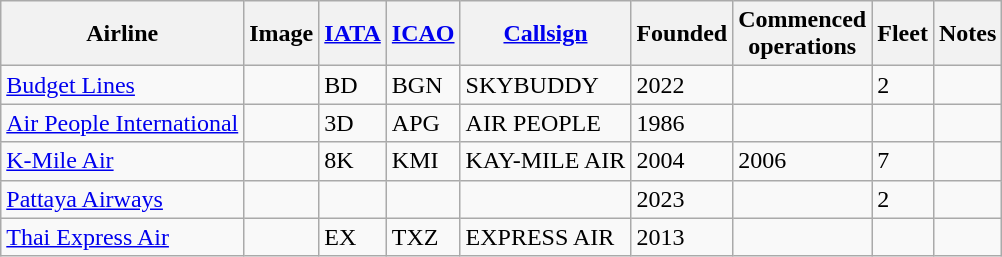<table class="wikitable sortable">
<tr>
<th>Airline</th>
<th>Image</th>
<th><a href='#'>IATA</a></th>
<th><a href='#'>ICAO</a></th>
<th><a href='#'>Callsign</a></th>
<th>Founded</th>
<th>Commenced<br>operations</th>
<th>Fleet</th>
<th>Notes</th>
</tr>
<tr>
<td><a href='#'>Budget Lines</a></td>
<td></td>
<td>BD</td>
<td>BGN</td>
<td>SKYBUDDY</td>
<td>2022</td>
<td></td>
<td>2</td>
<td></td>
</tr>
<tr>
<td><a href='#'>Air People International</a></td>
<td></td>
<td>3D</td>
<td>APG</td>
<td>AIR PEOPLE</td>
<td>1986</td>
<td></td>
<td></td>
</tr>
<tr>
<td><a href='#'>K-Mile Air</a></td>
<td></td>
<td>8K</td>
<td>KMI</td>
<td>KAY-MILE AIR</td>
<td>2004</td>
<td>2006</td>
<td>7</td>
<td></td>
</tr>
<tr>
<td><a href='#'>Pattaya Airways</a></td>
<td></td>
<td></td>
<td></td>
<td></td>
<td>2023</td>
<td></td>
<td>2</td>
<td></td>
</tr>
<tr>
<td><a href='#'>Thai Express Air</a></td>
<td></td>
<td>EX</td>
<td>TXZ</td>
<td>EXPRESS AIR</td>
<td>2013</td>
<td></td>
<td></td>
<td></td>
</tr>
</table>
